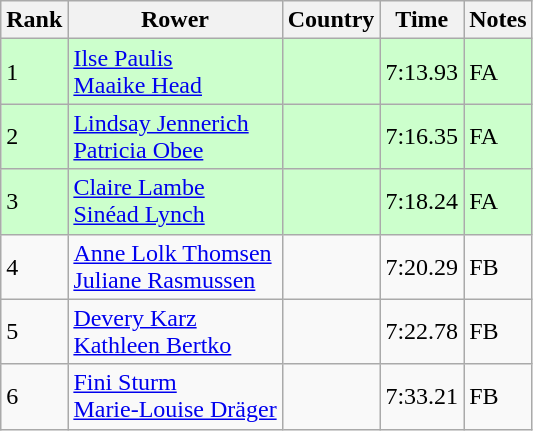<table class="wikitable">
<tr>
<th>Rank</th>
<th>Rower</th>
<th>Country</th>
<th>Time</th>
<th>Notes</th>
</tr>
<tr bgcolor=ccffcc>
<td>1</td>
<td><a href='#'>Ilse Paulis</a><br><a href='#'>Maaike Head</a></td>
<td></td>
<td>7:13.93</td>
<td>FA</td>
</tr>
<tr bgcolor=ccffcc>
<td>2</td>
<td><a href='#'>Lindsay Jennerich</a><br><a href='#'>Patricia Obee</a></td>
<td></td>
<td>7:16.35</td>
<td>FA</td>
</tr>
<tr bgcolor=ccffcc>
<td>3</td>
<td><a href='#'>Claire Lambe</a><br><a href='#'>Sinéad Lynch</a></td>
<td></td>
<td>7:18.24</td>
<td>FA</td>
</tr>
<tr>
<td>4</td>
<td><a href='#'>Anne Lolk Thomsen</a><br><a href='#'>Juliane Rasmussen</a></td>
<td></td>
<td>7:20.29</td>
<td>FB</td>
</tr>
<tr>
<td>5</td>
<td><a href='#'>Devery Karz</a><br><a href='#'>Kathleen Bertko</a></td>
<td></td>
<td>7:22.78</td>
<td>FB</td>
</tr>
<tr>
<td>6</td>
<td><a href='#'>Fini Sturm</a><br><a href='#'>Marie-Louise Dräger</a></td>
<td></td>
<td>7:33.21</td>
<td>FB</td>
</tr>
</table>
